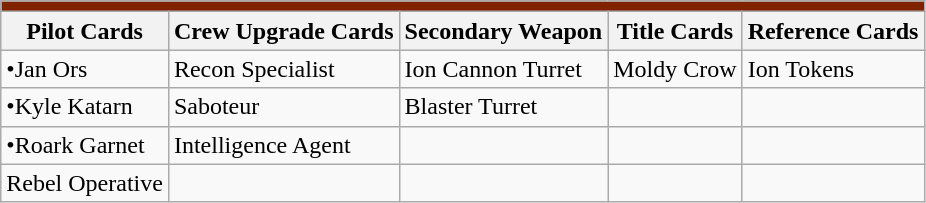<table class="wikitable sortable">
<tr style="background:#802200;">
<td colspan="9"></td>
</tr>
<tr style="background:#f0f0f0;">
<th>Pilot Cards</th>
<th>Crew Upgrade Cards</th>
<th>Secondary Weapon</th>
<th>Title Cards</th>
<th>Reference Cards</th>
</tr>
<tr>
<td>•Jan Ors</td>
<td>Recon Specialist</td>
<td>Ion Cannon Turret</td>
<td>Moldy Crow</td>
<td>Ion Tokens</td>
</tr>
<tr>
<td>•Kyle Katarn</td>
<td>Saboteur</td>
<td>Blaster Turret</td>
<td></td>
<td></td>
</tr>
<tr>
<td>•Roark Garnet</td>
<td>Intelligence Agent</td>
<td></td>
<td></td>
<td></td>
</tr>
<tr>
<td>Rebel Operative</td>
<td></td>
<td></td>
<td></td>
<td></td>
</tr>
</table>
